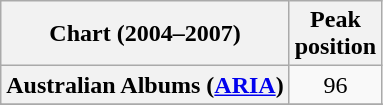<table class="wikitable sortable plainrowheaders" style="text-align:center">
<tr>
<th scope="col">Chart (2004–2007)</th>
<th scope="col">Peak<br>position</th>
</tr>
<tr>
<th scope="row">Australian Albums (<a href='#'>ARIA</a>)</th>
<td>96</td>
</tr>
<tr>
</tr>
<tr>
</tr>
<tr>
</tr>
<tr>
</tr>
<tr>
</tr>
</table>
